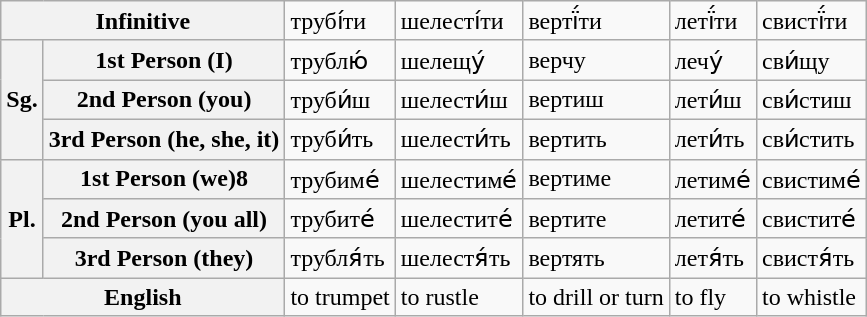<table class=wikitable>
<tr>
<th colspan="2">Infinitive</th>
<td>трубі́ти</td>
<td>шелесті́ти</td>
<td>вертї́ти</td>
<td>летї́ти</td>
<td>свистї́ти</td>
</tr>
<tr>
<th rowspan="3">Sg.</th>
<th>1st Person (I)</th>
<td>трублю́</td>
<td>шелещу́</td>
<td>верчу</td>
<td>лечу́</td>
<td>сви́щу</td>
</tr>
<tr>
<th>2nd Person (you)</th>
<td>труби́ш</td>
<td>шелести́ш</td>
<td>вертиш</td>
<td>лети́ш</td>
<td>сви́стиш</td>
</tr>
<tr>
<th>3rd Person (he, she, it)</th>
<td>труби́ть</td>
<td>шелести́ть</td>
<td>вертить</td>
<td>лети́ть</td>
<td>сви́стить</td>
</tr>
<tr>
<th rowspan="3">Pl.</th>
<th>1st Person (we)8</th>
<td>трубиме́</td>
<td>шелестиме́</td>
<td>вертиме</td>
<td>летиме́</td>
<td>свистиме́</td>
</tr>
<tr>
<th>2nd Person (you all)</th>
<td>трубите́</td>
<td>шелестите́</td>
<td>вертите</td>
<td>летите́</td>
<td>свистите́</td>
</tr>
<tr>
<th>3rd Person (they)</th>
<td>трубля́ть</td>
<td>шелестя́ть</td>
<td>вертять</td>
<td>летя́ть</td>
<td>свистя́ть</td>
</tr>
<tr>
<th colspan="2">English</th>
<td>to trumpet</td>
<td>to rustle</td>
<td>to drill or turn</td>
<td>to fly</td>
<td>to whistle</td>
</tr>
</table>
